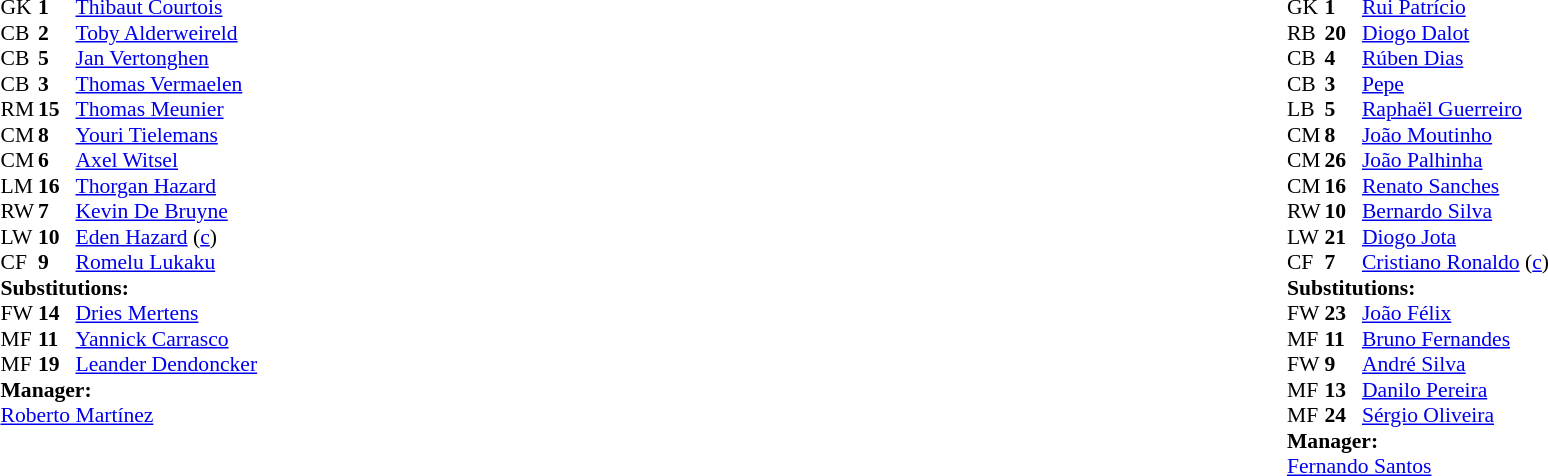<table width="100%">
<tr>
<td valign="top" width="40%"><br><table style="font-size:90%" cellspacing="0" cellpadding="0">
<tr>
<th width=25></th>
<th width=25></th>
</tr>
<tr>
<td>GK</td>
<td><strong>1</strong></td>
<td><a href='#'>Thibaut Courtois</a></td>
</tr>
<tr>
<td>CB</td>
<td><strong>2</strong></td>
<td><a href='#'>Toby Alderweireld</a></td>
<td></td>
</tr>
<tr>
<td>CB</td>
<td><strong>5</strong></td>
<td><a href='#'>Jan Vertonghen</a></td>
</tr>
<tr>
<td>CB</td>
<td><strong>3</strong></td>
<td><a href='#'>Thomas Vermaelen</a></td>
<td></td>
</tr>
<tr>
<td>RM</td>
<td><strong>15</strong></td>
<td><a href='#'>Thomas Meunier</a></td>
</tr>
<tr>
<td>CM</td>
<td><strong>8</strong></td>
<td><a href='#'>Youri Tielemans</a></td>
</tr>
<tr>
<td>CM</td>
<td><strong>6</strong></td>
<td><a href='#'>Axel Witsel</a></td>
</tr>
<tr>
<td>LM</td>
<td><strong>16</strong></td>
<td><a href='#'>Thorgan Hazard</a></td>
<td></td>
<td></td>
</tr>
<tr>
<td>RW</td>
<td><strong>7</strong></td>
<td><a href='#'>Kevin De Bruyne</a></td>
<td></td>
<td></td>
</tr>
<tr>
<td>LW</td>
<td><strong>10</strong></td>
<td><a href='#'>Eden Hazard</a> (<a href='#'>c</a>)</td>
<td></td>
<td></td>
</tr>
<tr>
<td>CF</td>
<td><strong>9</strong></td>
<td><a href='#'>Romelu Lukaku</a></td>
</tr>
<tr>
<td colspan=3><strong>Substitutions:</strong></td>
</tr>
<tr>
<td>FW</td>
<td><strong>14</strong></td>
<td><a href='#'>Dries Mertens</a></td>
<td></td>
<td></td>
</tr>
<tr>
<td>MF</td>
<td><strong>11</strong></td>
<td><a href='#'>Yannick Carrasco</a></td>
<td></td>
<td></td>
</tr>
<tr>
<td>MF</td>
<td><strong>19</strong></td>
<td><a href='#'>Leander Dendoncker</a></td>
<td></td>
<td></td>
</tr>
<tr>
<td colspan=3><strong>Manager:</strong></td>
</tr>
<tr>
<td colspan=3> <a href='#'>Roberto Martínez</a></td>
</tr>
</table>
</td>
<td valign="top"></td>
<td valign="top" width="50%"><br><table style="font-size:90%; margin:auto" cellspacing="0" cellpadding="0">
<tr>
<th width=25></th>
<th width=25></th>
</tr>
<tr>
<td>GK</td>
<td><strong>1</strong></td>
<td><a href='#'>Rui Patrício</a></td>
</tr>
<tr>
<td>RB</td>
<td><strong>20</strong></td>
<td><a href='#'>Diogo Dalot</a></td>
<td></td>
</tr>
<tr>
<td>CB</td>
<td><strong>4</strong></td>
<td><a href='#'>Rúben Dias</a></td>
</tr>
<tr>
<td>CB</td>
<td><strong>3</strong></td>
<td><a href='#'>Pepe</a></td>
<td></td>
</tr>
<tr>
<td>LB</td>
<td><strong>5</strong></td>
<td><a href='#'>Raphaël Guerreiro</a></td>
</tr>
<tr>
<td>CM</td>
<td><strong>8</strong></td>
<td><a href='#'>João Moutinho</a></td>
<td></td>
<td></td>
</tr>
<tr>
<td>CM</td>
<td><strong>26</strong></td>
<td><a href='#'>João Palhinha</a></td>
<td></td>
<td></td>
</tr>
<tr>
<td>CM</td>
<td><strong>16</strong></td>
<td><a href='#'>Renato Sanches</a></td>
<td></td>
<td></td>
</tr>
<tr>
<td>RW</td>
<td><strong>10</strong></td>
<td><a href='#'>Bernardo Silva</a></td>
<td></td>
<td></td>
</tr>
<tr>
<td>LW</td>
<td><strong>21</strong></td>
<td><a href='#'>Diogo Jota</a></td>
<td></td>
<td></td>
</tr>
<tr>
<td>CF</td>
<td><strong>7</strong></td>
<td><a href='#'>Cristiano Ronaldo</a> (<a href='#'>c</a>)</td>
</tr>
<tr>
<td colspan=3><strong>Substitutions:</strong></td>
</tr>
<tr>
<td>FW</td>
<td><strong>23</strong></td>
<td><a href='#'>João Félix</a></td>
<td></td>
<td></td>
</tr>
<tr>
<td>MF</td>
<td><strong>11</strong></td>
<td><a href='#'>Bruno Fernandes</a></td>
<td></td>
<td></td>
</tr>
<tr>
<td>FW</td>
<td><strong>9</strong></td>
<td><a href='#'>André Silva</a></td>
<td></td>
<td></td>
</tr>
<tr>
<td>MF</td>
<td><strong>13</strong></td>
<td><a href='#'>Danilo Pereira</a></td>
<td></td>
<td></td>
</tr>
<tr>
<td>MF</td>
<td><strong>24</strong></td>
<td><a href='#'>Sérgio Oliveira</a></td>
<td></td>
<td></td>
</tr>
<tr>
<td colspan=3><strong>Manager:</strong></td>
</tr>
<tr>
<td colspan=3><a href='#'>Fernando Santos</a></td>
</tr>
</table>
</td>
</tr>
</table>
